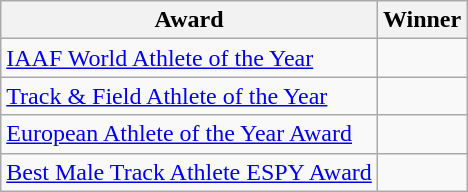<table class="wikitable" style="text-align: left;">
<tr>
<th>Award</th>
<th>Winner</th>
</tr>
<tr>
<td><a href='#'>IAAF World Athlete of the Year</a></td>
<td></td>
</tr>
<tr>
<td><a href='#'>Track & Field Athlete of the Year</a></td>
<td></td>
</tr>
<tr>
<td><a href='#'>European Athlete of the Year Award</a></td>
<td></td>
</tr>
<tr>
<td><a href='#'>Best Male Track Athlete ESPY Award</a></td>
<td></td>
</tr>
</table>
